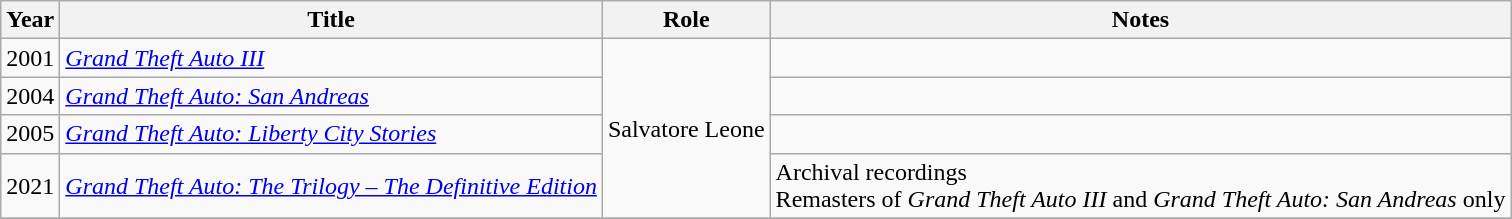<table class="wikitable plainrowheaders sortable">
<tr>
<th>Year</th>
<th>Title</th>
<th>Role</th>
<th>Notes</th>
</tr>
<tr>
<td>2001</td>
<td><em><a href='#'>Grand Theft Auto III</a></em></td>
<td rowspan="4">Salvatore Leone</td>
<td></td>
</tr>
<tr>
<td>2004</td>
<td><em><a href='#'>Grand Theft Auto: San Andreas</a></em></td>
<td></td>
</tr>
<tr>
<td>2005</td>
<td><em><a href='#'>Grand Theft Auto: Liberty City Stories</a></em></td>
<td></td>
</tr>
<tr>
<td>2021</td>
<td><em><a href='#'>Grand Theft Auto: The Trilogy – The Definitive Edition</a></em></td>
<td>Archival recordings<br>Remasters of <em>Grand Theft Auto III</em> and <em>Grand Theft Auto: San Andreas</em> only</td>
</tr>
<tr>
</tr>
</table>
